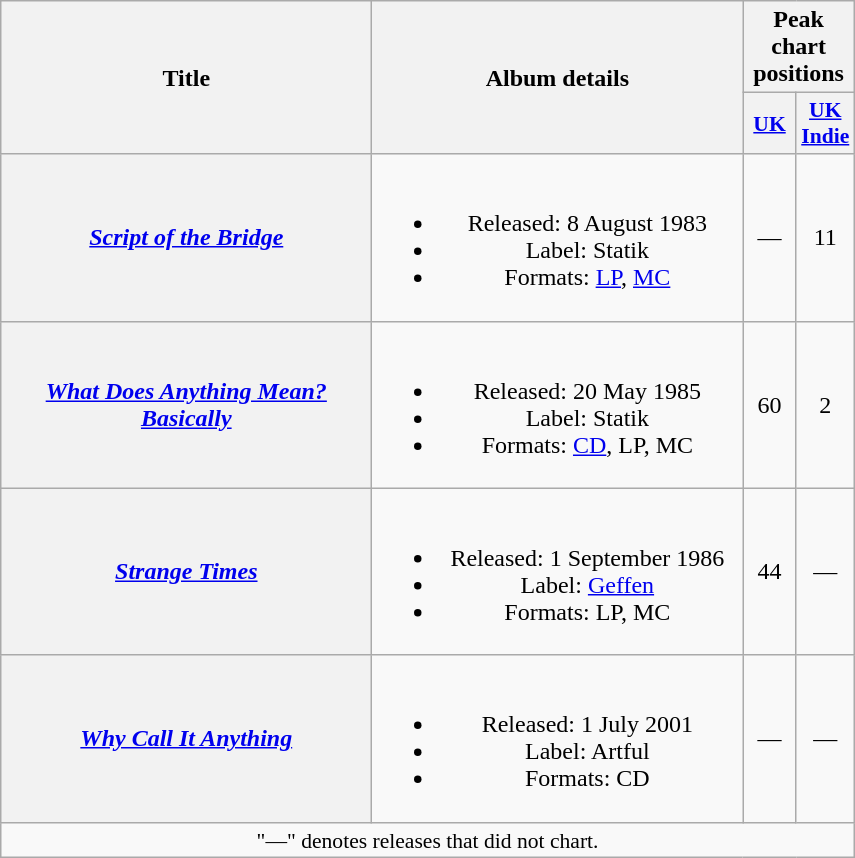<table class="wikitable plainrowheaders" style="text-align:center;">
<tr>
<th rowspan="2" scope="col" style="width:15em;">Title</th>
<th rowspan="2" scope="col" style="width:15em;">Album details</th>
<th colspan="2">Peak chart positions</th>
</tr>
<tr>
<th scope="col" style="width:2em;font-size:90%;"><a href='#'>UK</a><br></th>
<th scope="col" style="width:2em;font-size:90%;"><a href='#'>UK Indie</a><br></th>
</tr>
<tr>
<th scope="row"><em><a href='#'>Script of the Bridge</a></em></th>
<td><br><ul><li>Released: 8 August 1983</li><li>Label: Statik</li><li>Formats: <a href='#'>LP</a>, <a href='#'>MC</a></li></ul></td>
<td>—</td>
<td>11</td>
</tr>
<tr>
<th scope="row"><em><a href='#'>What Does Anything Mean? Basically</a></em></th>
<td><br><ul><li>Released: 20 May 1985</li><li>Label: Statik</li><li>Formats: <a href='#'>CD</a>, LP, MC</li></ul></td>
<td>60</td>
<td>2</td>
</tr>
<tr>
<th scope="row"><em><a href='#'>Strange Times</a></em></th>
<td><br><ul><li>Released: 1 September 1986</li><li>Label: <a href='#'>Geffen</a></li><li>Formats: LP, MC</li></ul></td>
<td>44</td>
<td>—</td>
</tr>
<tr>
<th scope="row"><em><a href='#'>Why Call It Anything</a></em></th>
<td><br><ul><li>Released: 1 July 2001</li><li>Label: Artful</li><li>Formats: CD</li></ul></td>
<td>—</td>
<td>—</td>
</tr>
<tr>
<td colspan="4" style="font-size:90%">"—" denotes releases that did not chart.</td>
</tr>
</table>
